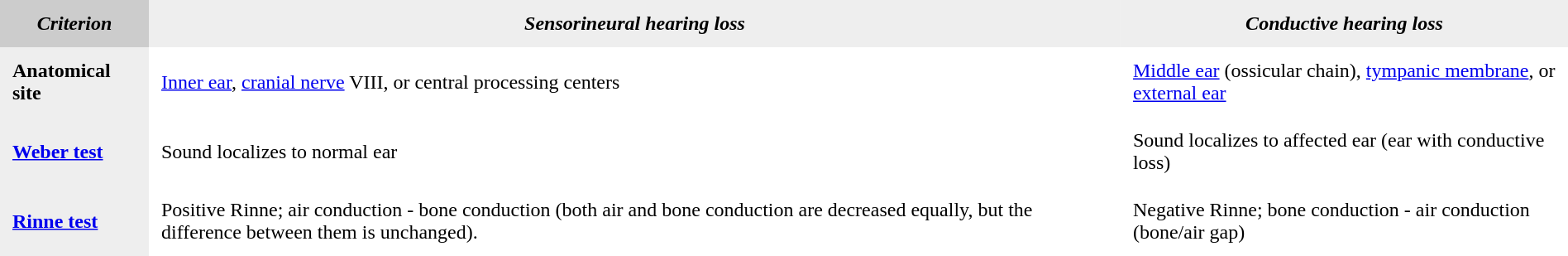<table cellspacing=0 cellpadding=10 |>
<tr>
<td bgcolor=#cccccc align=center><strong><em>Criterion</em></strong></td>
<td bgcolor=#eeeeee align=center><strong><em>Sensorineural hearing loss</em></strong></td>
<td bgcolor=#eeeeee align=center><strong><em>Conductive hearing loss</em></strong></td>
</tr>
<tr>
<td bgcolor=#eeeeee><strong>Anatomical site</strong></td>
<td><a href='#'>Inner ear</a>, <a href='#'>cranial nerve</a> VIII, or central processing centers</td>
<td><a href='#'>Middle ear</a> (ossicular chain), <a href='#'>tympanic membrane</a>, or <a href='#'>external ear</a></td>
</tr>
<tr>
<td bgcolor=#eeeeee><strong><a href='#'>Weber test</a></strong></td>
<td>Sound localizes to normal ear</td>
<td>Sound localizes to affected ear (ear with conductive loss)</td>
</tr>
<tr>
<td bgcolor=#eeeeee><strong><a href='#'>Rinne test</a></strong></td>
<td>Positive Rinne; air conduction - bone conduction (both air and bone conduction are decreased equally, but the difference between them is unchanged).</td>
<td>Negative Rinne; bone conduction - air conduction (bone/air gap)</td>
</tr>
</table>
